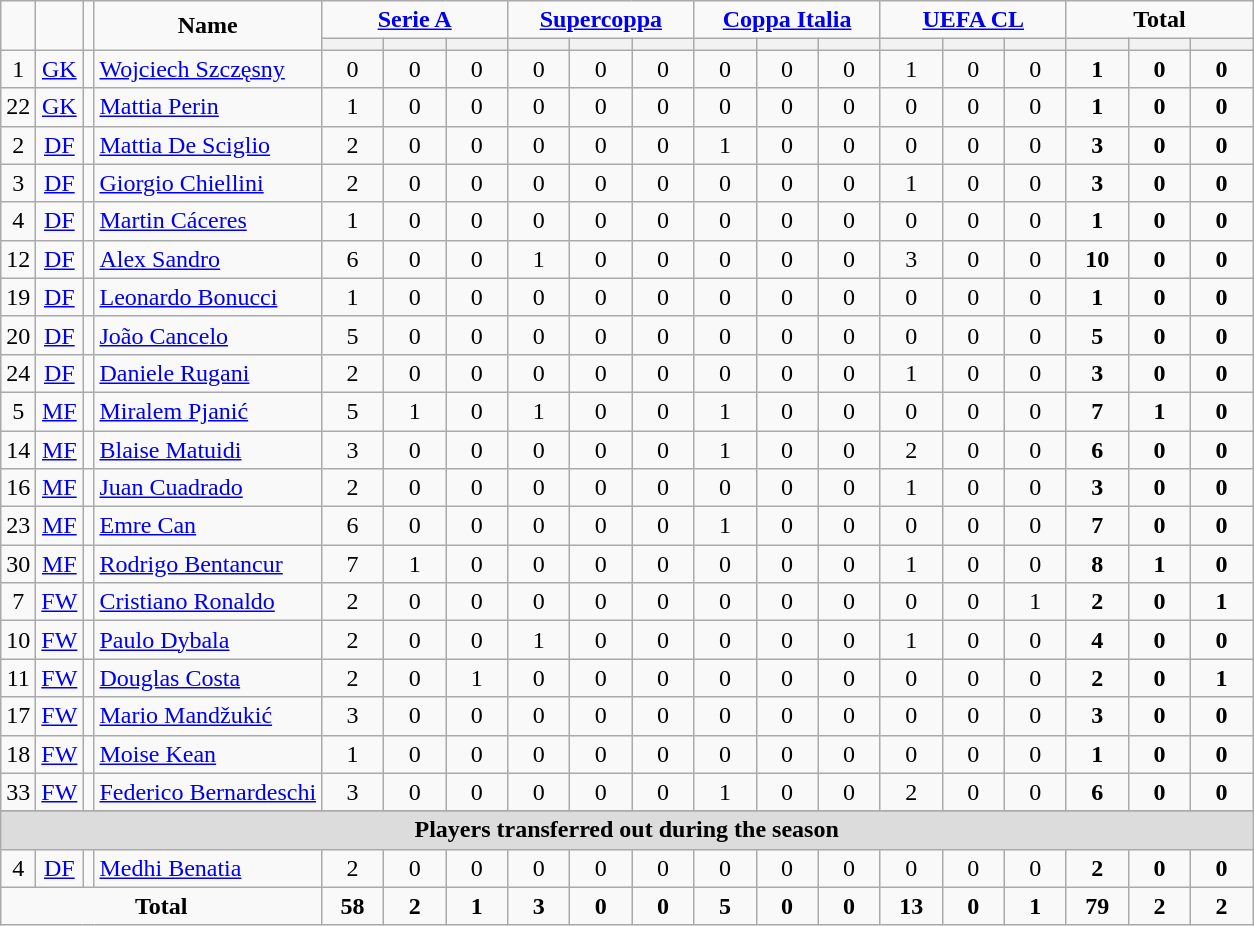<table class="wikitable" style="text-align:center;">
<tr>
<td rowspan="2" !width=15><strong></strong></td>
<td rowspan="2" !width=15><strong></strong></td>
<td rowspan="2" !width=15><strong></strong></td>
<td rowspan="2" !width=120><strong>Name</strong></td>
<td colspan="3"><strong><a href='#'>Serie A</a></strong></td>
<td colspan="3"><strong><a href='#'>Supercoppa</a></strong></td>
<td colspan="3"><strong><a href='#'>Coppa Italia</a></strong></td>
<td colspan="3"><strong><a href='#'>UEFA CL</a></strong></td>
<td colspan="3"><strong>Total</strong></td>
</tr>
<tr>
<th width=34; background:#fe9;"></th>
<th width=34; background:#fe9;"></th>
<th width=34; background:#ff8888;"></th>
<th width=34; background:#fe9;"></th>
<th width=34; background:#fe9;"></th>
<th width=34; background:#ff8888;"></th>
<th width=34; background:#fe9;"></th>
<th width=34; background:#fe9;"></th>
<th width=34; background:#ff8888;"></th>
<th width=34; background:#fe9;"></th>
<th width=34; background:#fe9;"></th>
<th width=34; background:#ff8888;"></th>
<th width=34; background:#fe9;"></th>
<th width=34; background:#fe9;"></th>
<th width=34; background:#ff8888;"></th>
</tr>
<tr>
<td>1</td>
<td><a href='#'>GK</a></td>
<td></td>
<td align=left><a href='#'>Wojciech Szczęsny</a></td>
<td>0</td>
<td>0</td>
<td>0</td>
<td>0</td>
<td>0</td>
<td>0</td>
<td>0</td>
<td>0</td>
<td>0</td>
<td>1</td>
<td>0</td>
<td>0</td>
<td><strong>1</strong></td>
<td><strong>0</strong></td>
<td><strong>0</strong></td>
</tr>
<tr>
<td>22</td>
<td><a href='#'>GK</a></td>
<td></td>
<td align=left><a href='#'>Mattia Perin</a></td>
<td>1</td>
<td>0</td>
<td>0</td>
<td>0</td>
<td>0</td>
<td>0</td>
<td>0</td>
<td>0</td>
<td>0</td>
<td>0</td>
<td>0</td>
<td>0</td>
<td><strong>1</strong></td>
<td><strong>0</strong></td>
<td><strong>0</strong></td>
</tr>
<tr>
<td>2</td>
<td><a href='#'>DF</a></td>
<td></td>
<td align=left><a href='#'>Mattia De Sciglio</a></td>
<td>2</td>
<td>0</td>
<td>0</td>
<td>0</td>
<td>0</td>
<td>0</td>
<td>1</td>
<td>0</td>
<td>0</td>
<td>0</td>
<td>0</td>
<td>0</td>
<td><strong>3</strong></td>
<td><strong>0</strong></td>
<td><strong>0</strong></td>
</tr>
<tr>
<td>3</td>
<td><a href='#'>DF</a></td>
<td></td>
<td align=left><a href='#'>Giorgio Chiellini</a></td>
<td>2</td>
<td>0</td>
<td>0</td>
<td>0</td>
<td>0</td>
<td>0</td>
<td>0</td>
<td>0</td>
<td>0</td>
<td>1</td>
<td>0</td>
<td>0</td>
<td><strong>3</strong></td>
<td><strong>0</strong></td>
<td><strong>0</strong></td>
</tr>
<tr>
<td>4</td>
<td><a href='#'>DF</a></td>
<td></td>
<td align=left><a href='#'>Martin Cáceres</a></td>
<td>1</td>
<td>0</td>
<td>0</td>
<td>0</td>
<td>0</td>
<td>0</td>
<td>0</td>
<td>0</td>
<td>0</td>
<td>0</td>
<td>0</td>
<td>0</td>
<td><strong>1</strong></td>
<td><strong>0</strong></td>
<td><strong>0</strong></td>
</tr>
<tr>
<td>12</td>
<td><a href='#'>DF</a></td>
<td></td>
<td align=left><a href='#'>Alex Sandro</a></td>
<td>6</td>
<td>0</td>
<td>0</td>
<td>1</td>
<td>0</td>
<td>0</td>
<td>0</td>
<td>0</td>
<td>0</td>
<td>3</td>
<td>0</td>
<td>0</td>
<td><strong>10</strong></td>
<td><strong>0</strong></td>
<td><strong>0</strong></td>
</tr>
<tr>
<td>19</td>
<td><a href='#'>DF</a></td>
<td></td>
<td align=left><a href='#'>Leonardo Bonucci</a></td>
<td>1</td>
<td>0</td>
<td>0</td>
<td>0</td>
<td>0</td>
<td>0</td>
<td>0</td>
<td>0</td>
<td>0</td>
<td>0</td>
<td>0</td>
<td>0</td>
<td><strong>1</strong></td>
<td><strong>0</strong></td>
<td><strong>0</strong></td>
</tr>
<tr>
<td>20</td>
<td><a href='#'>DF</a></td>
<td></td>
<td align=left><a href='#'>João Cancelo</a></td>
<td>5</td>
<td>0</td>
<td>0</td>
<td>0</td>
<td>0</td>
<td>0</td>
<td>0</td>
<td>0</td>
<td>0</td>
<td>0</td>
<td>0</td>
<td>0</td>
<td><strong>5</strong></td>
<td><strong>0</strong></td>
<td><strong>0</strong></td>
</tr>
<tr>
<td>24</td>
<td><a href='#'>DF</a></td>
<td></td>
<td align=left><a href='#'>Daniele Rugani</a></td>
<td>2</td>
<td>0</td>
<td>0</td>
<td>0</td>
<td>0</td>
<td>0</td>
<td>0</td>
<td>0</td>
<td>0</td>
<td>1</td>
<td>0</td>
<td>0</td>
<td><strong>3</strong></td>
<td><strong>0</strong></td>
<td><strong>0</strong></td>
</tr>
<tr>
<td>5</td>
<td><a href='#'>MF</a></td>
<td></td>
<td align=left><a href='#'>Miralem Pjanić</a></td>
<td>5</td>
<td>1</td>
<td>0</td>
<td>1</td>
<td>0</td>
<td>0</td>
<td>1</td>
<td>0</td>
<td>0</td>
<td>0</td>
<td>0</td>
<td>0</td>
<td><strong>7</strong></td>
<td><strong>1</strong></td>
<td><strong>0</strong></td>
</tr>
<tr>
<td>14</td>
<td><a href='#'>MF</a></td>
<td></td>
<td align=left><a href='#'>Blaise Matuidi</a></td>
<td>3</td>
<td>0</td>
<td>0</td>
<td>0</td>
<td>0</td>
<td>0</td>
<td>1</td>
<td>0</td>
<td>0</td>
<td>2</td>
<td>0</td>
<td>0</td>
<td><strong>6</strong></td>
<td><strong>0</strong></td>
<td><strong>0</strong></td>
</tr>
<tr>
<td>16</td>
<td><a href='#'>MF</a></td>
<td></td>
<td align=left><a href='#'>Juan Cuadrado</a></td>
<td>2</td>
<td>0</td>
<td>0</td>
<td>0</td>
<td>0</td>
<td>0</td>
<td>0</td>
<td>0</td>
<td>0</td>
<td>1</td>
<td>0</td>
<td>0</td>
<td><strong>3</strong></td>
<td><strong>0</strong></td>
<td><strong>0</strong></td>
</tr>
<tr>
<td>23</td>
<td><a href='#'>MF</a></td>
<td></td>
<td align=left><a href='#'>Emre Can</a></td>
<td>6</td>
<td>0</td>
<td>0</td>
<td>0</td>
<td>0</td>
<td>0</td>
<td>1</td>
<td>0</td>
<td>0</td>
<td>0</td>
<td>0</td>
<td>0</td>
<td><strong>7</strong></td>
<td><strong>0</strong></td>
<td><strong>0</strong></td>
</tr>
<tr>
<td>30</td>
<td><a href='#'>MF</a></td>
<td></td>
<td align=left><a href='#'>Rodrigo Bentancur</a></td>
<td>7</td>
<td>1</td>
<td>0</td>
<td>0</td>
<td>0</td>
<td>0</td>
<td>0</td>
<td>0</td>
<td>0</td>
<td>1</td>
<td>0</td>
<td>0</td>
<td><strong>8</strong></td>
<td><strong>1</strong></td>
<td><strong>0</strong></td>
</tr>
<tr>
<td>7</td>
<td><a href='#'>FW</a></td>
<td></td>
<td align=left><a href='#'>Cristiano Ronaldo</a></td>
<td>2</td>
<td>0</td>
<td>0</td>
<td>0</td>
<td>0</td>
<td>0</td>
<td>0</td>
<td>0</td>
<td>0</td>
<td>0</td>
<td>0</td>
<td>1</td>
<td><strong>2</strong></td>
<td><strong>0</strong></td>
<td><strong>1</strong></td>
</tr>
<tr>
<td>10</td>
<td><a href='#'>FW</a></td>
<td></td>
<td align=left><a href='#'>Paulo Dybala</a></td>
<td>2</td>
<td>0</td>
<td>0</td>
<td>1</td>
<td>0</td>
<td>0</td>
<td>0</td>
<td>0</td>
<td>0</td>
<td>1</td>
<td>0</td>
<td>0</td>
<td><strong>4</strong></td>
<td><strong>0</strong></td>
<td><strong>0</strong></td>
</tr>
<tr>
<td>11</td>
<td><a href='#'>FW</a></td>
<td></td>
<td align=left><a href='#'>Douglas Costa</a></td>
<td>2</td>
<td>0</td>
<td>1</td>
<td>0</td>
<td>0</td>
<td>0</td>
<td>0</td>
<td>0</td>
<td>0</td>
<td>0</td>
<td>0</td>
<td>0</td>
<td><strong>2</strong></td>
<td><strong>0</strong></td>
<td><strong>1</strong></td>
</tr>
<tr>
<td>17</td>
<td><a href='#'>FW</a></td>
<td></td>
<td align=left><a href='#'>Mario Mandžukić</a></td>
<td>3</td>
<td>0</td>
<td>0</td>
<td>0</td>
<td>0</td>
<td>0</td>
<td>0</td>
<td>0</td>
<td>0</td>
<td>0</td>
<td>0</td>
<td>0</td>
<td><strong>3</strong></td>
<td><strong>0</strong></td>
<td><strong>0</strong></td>
</tr>
<tr>
<td>18</td>
<td><a href='#'>FW</a></td>
<td></td>
<td align=left><a href='#'>Moise Kean</a></td>
<td>1</td>
<td>0</td>
<td>0</td>
<td>0</td>
<td>0</td>
<td>0</td>
<td>0</td>
<td>0</td>
<td>0</td>
<td>0</td>
<td>0</td>
<td>0</td>
<td><strong>1</strong></td>
<td><strong>0</strong></td>
<td><strong>0</strong></td>
</tr>
<tr>
<td>33</td>
<td><a href='#'>FW</a></td>
<td></td>
<td align=left><a href='#'>Federico Bernardeschi</a></td>
<td>3</td>
<td>0</td>
<td>0</td>
<td>0</td>
<td>0</td>
<td>0</td>
<td>1</td>
<td>0</td>
<td>0</td>
<td>2</td>
<td>0</td>
<td>0</td>
<td><strong>6</strong></td>
<td><strong>0</strong></td>
<td><strong>0</strong></td>
</tr>
<tr>
</tr>
<tr>
<th colspan=19 style=background:#DCDCDC; text-align:center>Players transferred out during the season</th>
</tr>
<tr>
<td>4</td>
<td><a href='#'>DF</a></td>
<td></td>
<td align=left><a href='#'>Medhi Benatia</a></td>
<td>2</td>
<td>0</td>
<td>0</td>
<td>0</td>
<td>0</td>
<td>0</td>
<td>0</td>
<td>0</td>
<td>0</td>
<td>0</td>
<td>0</td>
<td>0</td>
<td><strong>2</strong></td>
<td><strong>0</strong></td>
<td><strong>0</strong></td>
</tr>
<tr>
<td colspan="4"><strong>Total</strong></td>
<td><strong>58</strong></td>
<td><strong>2</strong></td>
<td><strong>1</strong></td>
<td><strong>3</strong></td>
<td><strong>0</strong></td>
<td><strong>0</strong></td>
<td><strong>5</strong></td>
<td><strong>0</strong></td>
<td><strong>0</strong></td>
<td><strong>13</strong></td>
<td><strong>0</strong></td>
<td><strong>1</strong></td>
<td><strong>79</strong></td>
<td><strong>2</strong></td>
<td><strong>2</strong></td>
</tr>
</table>
